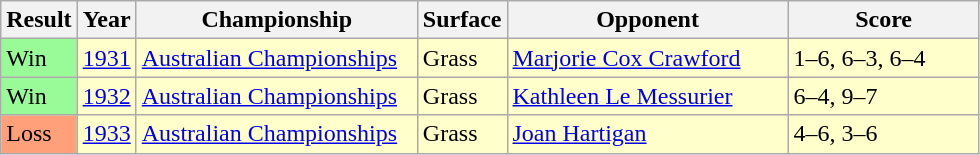<table class='sortable wikitable'>
<tr>
<th style="width:40px">Result</th>
<th style="width:30px">Year</th>
<th style="width:180px">Championship</th>
<th style="width:50px">Surface</th>
<th style="width:180px">Opponent</th>
<th style="width:120px" class="unsortable">Score</th>
</tr>
<tr style="background:#ffc;">
<td style="background:#98fb98;">Win</td>
<td><a href='#'>1931</a></td>
<td><a href='#'>Australian Championships</a></td>
<td>Grass</td>
<td> <a href='#'>Marjorie Cox Crawford</a></td>
<td>1–6, 6–3, 6–4</td>
</tr>
<tr style="background:#ffc;">
<td style="background:#98fb98;">Win</td>
<td><a href='#'>1932</a></td>
<td><a href='#'>Australian Championships</a></td>
<td>Grass</td>
<td> <a href='#'>Kathleen Le Messurier</a></td>
<td>6–4, 9–7</td>
</tr>
<tr style="background:#ffc;">
<td style="background:#ffa07a;">Loss</td>
<td><a href='#'>1933</a></td>
<td><a href='#'>Australian Championships</a></td>
<td>Grass</td>
<td> <a href='#'>Joan Hartigan</a></td>
<td>4–6, 3–6</td>
</tr>
</table>
